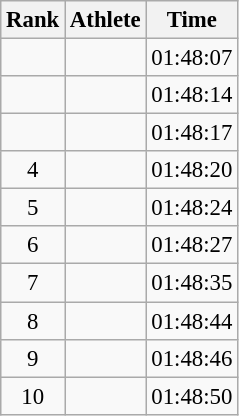<table class="wikitable" style="font-size:95%; text-align:center;">
<tr>
<th>Rank</th>
<th>Athlete</th>
<th>Time</th>
</tr>
<tr>
<td></td>
<td align=left></td>
<td align="center">01:48:07</td>
</tr>
<tr>
<td></td>
<td align=left></td>
<td align="center">01:48:14</td>
</tr>
<tr>
<td></td>
<td align=left></td>
<td align="center">01:48:17</td>
</tr>
<tr>
<td>4</td>
<td align=left></td>
<td align="center">01:48:20</td>
</tr>
<tr>
<td>5</td>
<td align=left></td>
<td align="center">01:48:24</td>
</tr>
<tr>
<td>6</td>
<td align=left></td>
<td align="center">01:48:27</td>
</tr>
<tr>
<td>7</td>
<td align=left></td>
<td align="center">01:48:35</td>
</tr>
<tr>
<td>8</td>
<td align=left></td>
<td align="center">01:48:44</td>
</tr>
<tr>
<td>9</td>
<td align=left></td>
<td align="center">01:48:46</td>
</tr>
<tr>
<td>10</td>
<td align=left></td>
<td align="center">01:48:50</td>
</tr>
</table>
